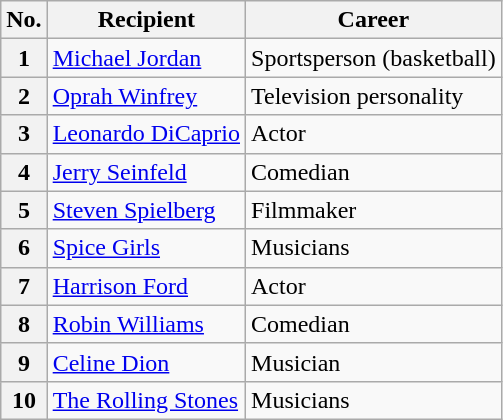<table class="wikitable plainrowheaders">
<tr>
<th scope="col">No.</th>
<th scope="col">Recipient</th>
<th scope="col">Career</th>
</tr>
<tr>
<th scope="row">1</th>
<td> <a href='#'>Michael Jordan</a></td>
<td>Sportsperson (basketball)</td>
</tr>
<tr>
<th scope="row">2</th>
<td> <a href='#'>Oprah Winfrey</a></td>
<td>Television personality</td>
</tr>
<tr>
<th scope="row">3</th>
<td> <a href='#'>Leonardo DiCaprio</a></td>
<td>Actor</td>
</tr>
<tr>
<th scope="row">4</th>
<td> <a href='#'>Jerry Seinfeld</a></td>
<td>Comedian</td>
</tr>
<tr>
<th scope="row">5</th>
<td> <a href='#'>Steven Spielberg</a></td>
<td>Filmmaker</td>
</tr>
<tr>
<th scope="row">6</th>
<td> <a href='#'>Spice Girls</a></td>
<td>Musicians</td>
</tr>
<tr>
<th scope="row">7</th>
<td> <a href='#'>Harrison Ford</a></td>
<td>Actor</td>
</tr>
<tr>
<th scope="row">8</th>
<td> <a href='#'>Robin Williams</a></td>
<td>Comedian</td>
</tr>
<tr>
<th scope="row">9</th>
<td> <a href='#'>Celine Dion</a></td>
<td>Musician</td>
</tr>
<tr>
<th scope="row">10</th>
<td> <a href='#'>The Rolling Stones</a></td>
<td>Musicians</td>
</tr>
</table>
